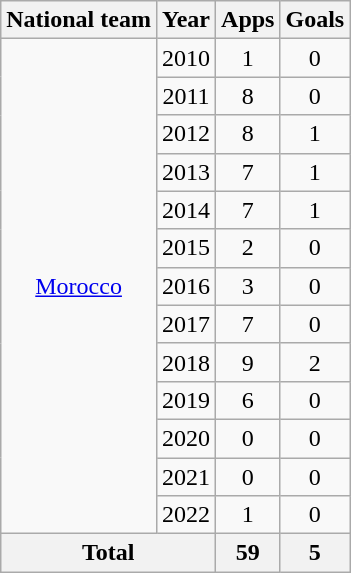<table class="wikitable" style="text-align:center">
<tr>
<th>National team</th>
<th>Year</th>
<th>Apps</th>
<th>Goals</th>
</tr>
<tr>
<td rowspan="13"><a href='#'>Morocco</a></td>
<td>2010</td>
<td>1</td>
<td>0</td>
</tr>
<tr>
<td>2011</td>
<td>8</td>
<td>0</td>
</tr>
<tr>
<td>2012</td>
<td>8</td>
<td>1</td>
</tr>
<tr>
<td>2013</td>
<td>7</td>
<td>1</td>
</tr>
<tr>
<td>2014</td>
<td>7</td>
<td>1</td>
</tr>
<tr>
<td>2015</td>
<td>2</td>
<td>0</td>
</tr>
<tr>
<td>2016</td>
<td>3</td>
<td>0</td>
</tr>
<tr>
<td>2017</td>
<td>7</td>
<td>0</td>
</tr>
<tr>
<td>2018</td>
<td>9</td>
<td>2</td>
</tr>
<tr>
<td>2019</td>
<td>6</td>
<td>0</td>
</tr>
<tr>
<td>2020</td>
<td>0</td>
<td>0</td>
</tr>
<tr>
<td>2021</td>
<td>0</td>
<td>0</td>
</tr>
<tr>
<td>2022</td>
<td>1</td>
<td>0</td>
</tr>
<tr>
<th colspan="2">Total</th>
<th>59</th>
<th>5</th>
</tr>
</table>
